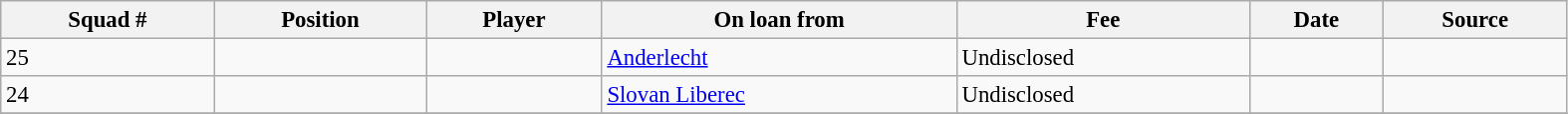<table width=83% class="wikitable sortable" style="text-align:center; font-size:95%; text-align:left">
<tr>
<th><strong>Squad #</strong></th>
<th><strong>Position</strong></th>
<th><strong>Player</strong></th>
<th><strong>On loan from</strong></th>
<th><strong>Fee</strong></th>
<th><strong>Date</strong></th>
<th><strong>Source</strong></th>
</tr>
<tr>
<td>25</td>
<td></td>
<td></td>
<td> <a href='#'>Anderlecht</a></td>
<td>Undisclosed</td>
<td></td>
<td></td>
</tr>
<tr>
<td>24</td>
<td></td>
<td></td>
<td> <a href='#'>Slovan Liberec</a></td>
<td>Undisclosed</td>
<td></td>
<td></td>
</tr>
<tr>
</tr>
</table>
